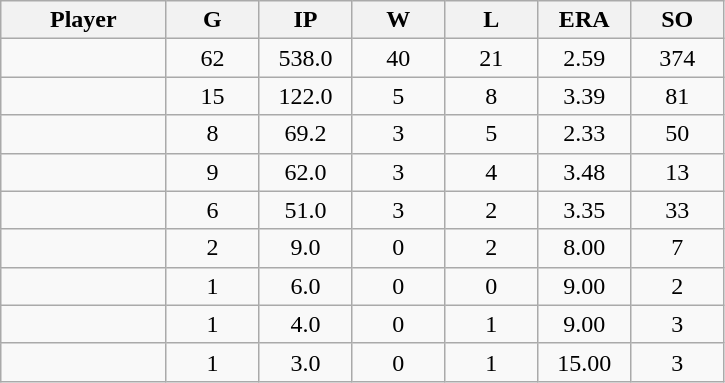<table class="wikitable sortable">
<tr>
<th bgcolor="#DDDDFF" width="16%">Player</th>
<th bgcolor="#DDDDFF" width="9%">G</th>
<th bgcolor="#DDDDFF" width="9%">IP</th>
<th bgcolor="#DDDDFF" width="9%">W</th>
<th bgcolor="#DDDDFF" width="9%">L</th>
<th bgcolor="#DDDDFF" width="9%">ERA</th>
<th bgcolor="#DDDDFF" width="9%">SO</th>
</tr>
<tr align="center">
<td></td>
<td>62</td>
<td>538.0</td>
<td>40</td>
<td>21</td>
<td>2.59</td>
<td>374</td>
</tr>
<tr align="center">
<td></td>
<td>15</td>
<td>122.0</td>
<td>5</td>
<td>8</td>
<td>3.39</td>
<td>81</td>
</tr>
<tr align="center">
<td></td>
<td>8</td>
<td>69.2</td>
<td>3</td>
<td>5</td>
<td>2.33</td>
<td>50</td>
</tr>
<tr align="center">
<td></td>
<td>9</td>
<td>62.0</td>
<td>3</td>
<td>4</td>
<td>3.48</td>
<td>13</td>
</tr>
<tr align="center">
<td></td>
<td>6</td>
<td>51.0</td>
<td>3</td>
<td>2</td>
<td>3.35</td>
<td>33</td>
</tr>
<tr align="center">
<td></td>
<td>2</td>
<td>9.0</td>
<td>0</td>
<td>2</td>
<td>8.00</td>
<td>7</td>
</tr>
<tr align="center">
<td></td>
<td>1</td>
<td>6.0</td>
<td>0</td>
<td>0</td>
<td>9.00</td>
<td>2</td>
</tr>
<tr align="center">
<td></td>
<td>1</td>
<td>4.0</td>
<td>0</td>
<td>1</td>
<td>9.00</td>
<td>3</td>
</tr>
<tr align="center">
<td></td>
<td>1</td>
<td>3.0</td>
<td>0</td>
<td>1</td>
<td>15.00</td>
<td>3</td>
</tr>
</table>
